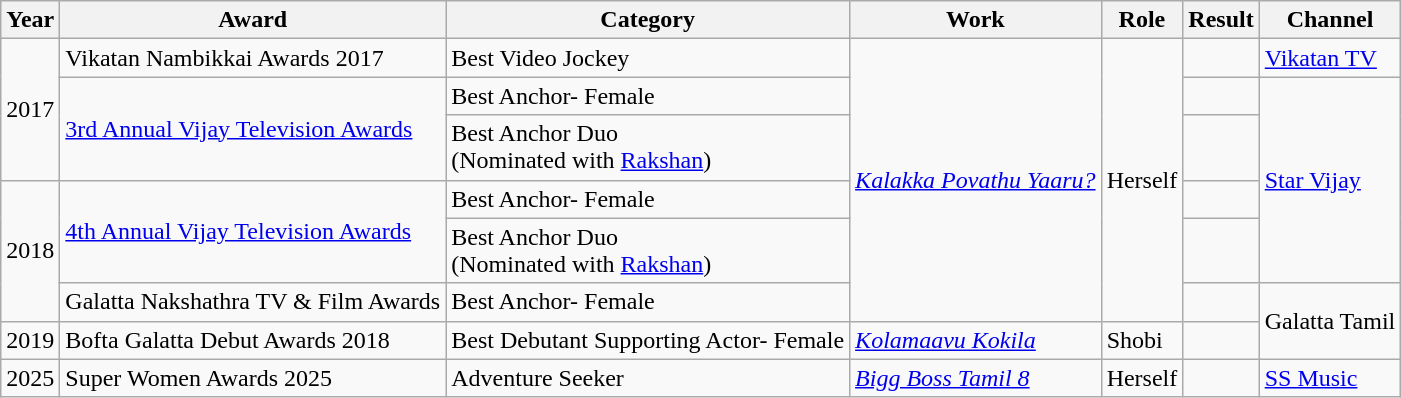<table class = "wikitable">
<tr>
<th>Year</th>
<th>Award</th>
<th>Category</th>
<th>Work</th>
<th>Role</th>
<th>Result</th>
<th>Channel</th>
</tr>
<tr>
<td rowspan="3">2017</td>
<td>Vikatan Nambikkai Awards 2017</td>
<td>Best Video Jockey</td>
<td rowspan="6"><em><a href='#'>Kalakka Povathu Yaaru?</a></em></td>
<td rowspan="6">Herself</td>
<td></td>
<td><a href='#'>Vikatan TV</a></td>
</tr>
<tr>
<td rowspan="2"><a href='#'>3rd Annual Vijay Television Awards</a></td>
<td>Best Anchor- Female</td>
<td></td>
<td rowspan="4"><a href='#'>Star Vijay</a></td>
</tr>
<tr>
<td>Best Anchor Duo<br>(Nominated with <a href='#'>Rakshan</a>)</td>
<td></td>
</tr>
<tr>
<td rowspan="3">2018</td>
<td rowspan="2"><a href='#'>4th Annual Vijay Television Awards</a></td>
<td>Best Anchor- Female</td>
<td></td>
</tr>
<tr>
<td>Best Anchor Duo<br>(Nominated with <a href='#'>Rakshan</a>)</td>
<td></td>
</tr>
<tr>
<td>Galatta Nakshathra TV & Film Awards</td>
<td>Best Anchor- Female</td>
<td></td>
<td rowspan="2">Galatta Tamil</td>
</tr>
<tr>
<td>2019</td>
<td>Bofta Galatta Debut Awards 2018</td>
<td>Best Debutant Supporting Actor- Female</td>
<td><em><a href='#'>Kolamaavu Kokila</a></em></td>
<td>Shobi</td>
<td></td>
</tr>
<tr>
<td>2025</td>
<td>Super Women Awards 2025</td>
<td>Adventure Seeker</td>
<td><em><a href='#'>Bigg Boss Tamil 8</a></em></td>
<td>Herself</td>
<td></td>
<td><a href='#'>SS Music</a></td>
</tr>
</table>
